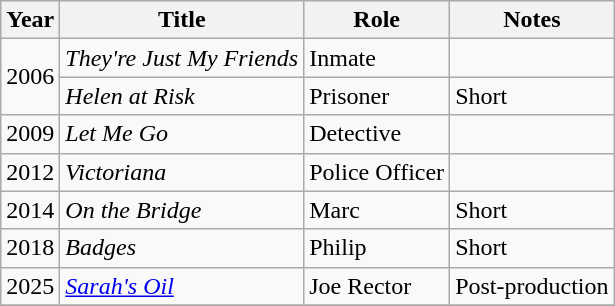<table class="wikitable">
<tr>
<th>Year</th>
<th>Title</th>
<th>Role</th>
<th>Notes</th>
</tr>
<tr>
<td rowspan="2">2006</td>
<td><em>They're Just My Friends</em></td>
<td>Inmate</td>
<td></td>
</tr>
<tr>
<td><em>Helen at Risk</em></td>
<td>Prisoner</td>
<td>Short</td>
</tr>
<tr>
<td>2009</td>
<td><em>Let Me Go</em></td>
<td>Detective</td>
<td></td>
</tr>
<tr>
<td>2012</td>
<td><em>Victoriana</em></td>
<td>Police Officer</td>
<td></td>
</tr>
<tr>
<td>2014</td>
<td><em>On the Bridge</em></td>
<td>Marc</td>
<td>Short</td>
</tr>
<tr>
<td>2018</td>
<td><em>Badges</em></td>
<td>Philip</td>
<td>Short</td>
</tr>
<tr>
<td>2025</td>
<td><em><a href='#'>Sarah's Oil</a></em></td>
<td>Joe Rector</td>
<td>Post-production</td>
</tr>
<tr>
</tr>
</table>
